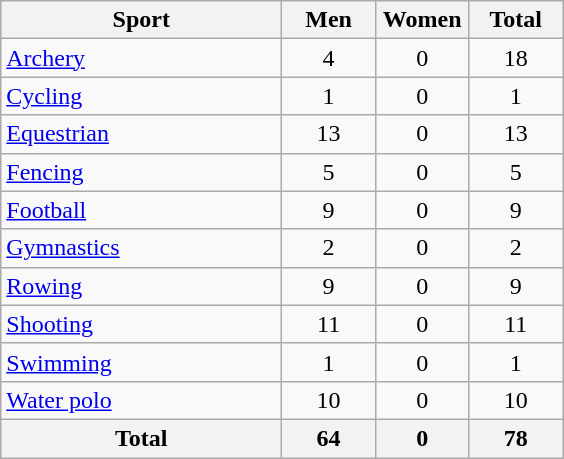<table class="wikitable sortable" style=text-align:center>
<tr>
<th width=180>Sport</th>
<th width=55>Men</th>
<th width=55>Women</th>
<th width=55>Total</th>
</tr>
<tr>
<td align=left><a href='#'>Archery</a></td>
<td>4</td>
<td>0</td>
<td>18</td>
</tr>
<tr>
<td align=left><a href='#'>Cycling</a></td>
<td>1</td>
<td>0</td>
<td>1</td>
</tr>
<tr>
<td align=left><a href='#'>Equestrian</a></td>
<td>13</td>
<td>0</td>
<td>13</td>
</tr>
<tr>
<td align=left><a href='#'>Fencing</a></td>
<td>5</td>
<td>0</td>
<td>5</td>
</tr>
<tr>
<td align=left><a href='#'>Football</a></td>
<td>9</td>
<td>0</td>
<td>9</td>
</tr>
<tr>
<td align=left><a href='#'>Gymnastics</a></td>
<td>2</td>
<td>0</td>
<td>2</td>
</tr>
<tr>
<td align=left><a href='#'>Rowing</a></td>
<td>9</td>
<td>0</td>
<td>9</td>
</tr>
<tr>
<td align=left><a href='#'>Shooting</a></td>
<td>11</td>
<td>0</td>
<td>11</td>
</tr>
<tr>
<td align=left><a href='#'>Swimming</a></td>
<td>1</td>
<td>0</td>
<td>1</td>
</tr>
<tr>
<td align=left><a href='#'>Water polo</a></td>
<td>10</td>
<td>0</td>
<td>10</td>
</tr>
<tr>
<th>Total</th>
<th>64</th>
<th>0</th>
<th>78</th>
</tr>
</table>
